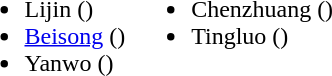<table>
<tr>
<td valign="top"><br><ul><li>Lijin ()</li><li><a href='#'>Beisong</a> ()</li><li>Yanwo ()</li></ul></td>
<td valign="top"><br><ul><li>Chenzhuang ()</li><li>Tingluo ()</li></ul></td>
</tr>
</table>
